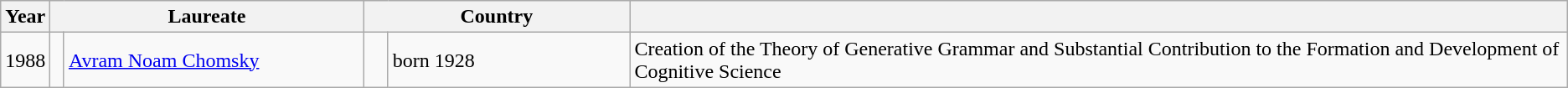<table class="wikitable sortable">
<tr>
<th>Year</th>
<th style="width:20%;" colspan=2>Laureate</th>
<th style="width:17%;" colspan=2>Country</th>
<th></th>
</tr>
<tr>
<td>1988</td>
<td></td>
<td><a href='#'>Avram Noam Chomsky</a></td>
<td></td>
<td>born 1928</td>
<td>Creation of the Theory of Generative Grammar and Substantial Contribution to the Formation and Development of Cognitive Science</td>
</tr>
</table>
